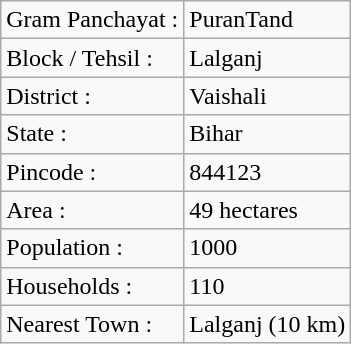<table class="wikitable">
<tr>
<td>Gram Panchayat :</td>
<td>PuranTand</td>
</tr>
<tr>
<td>Block / Tehsil :</td>
<td>Lalganj</td>
</tr>
<tr>
<td>District :</td>
<td>Vaishali</td>
</tr>
<tr>
<td>State :</td>
<td>Bihar</td>
</tr>
<tr>
<td>Pincode :</td>
<td>844123</td>
</tr>
<tr>
<td>Area :</td>
<td>49 hectares</td>
</tr>
<tr>
<td>Population :</td>
<td>1000</td>
</tr>
<tr>
<td>Households :</td>
<td>110</td>
</tr>
<tr>
<td>Nearest Town :</td>
<td>Lalganj (10 km)</td>
</tr>
</table>
